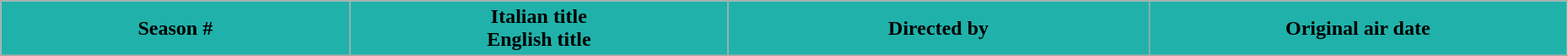<table class="wikitable plainrowheaders" style="width: 98%;">
<tr style="color:black">
<th style="width:5px; background:#20b2aa;">Season #</th>
<th style="width:5px; background:#20b2aa;">Italian title<br>English title</th>
<th style="width:5px; background:#20b2aa;">Directed by</th>
<th style="width:5px; background:#20b2aa;">Original air date</th>
</tr>
<tr>
</tr>
</table>
